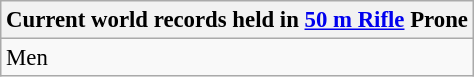<table class="wikitable" style="font-size: 95%">
<tr>
<th colspan=9>Current world records held in <a href='#'>50 m Rifle</a> Prone</th>
</tr>
<tr>
<td>Men<br></td>
</tr>
</table>
